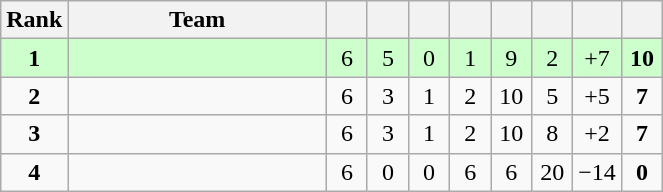<table class="wikitable" style="text-align:center">
<tr>
<th width=30>Rank</th>
<th width=165">Team</th>
<th width=20></th>
<th width=20></th>
<th width=20></th>
<th width=20></th>
<th width=20></th>
<th width=20></th>
<th width=20></th>
<th width=20></th>
</tr>
<tr style="background:#ccffcc">
<td><strong>1</strong></td>
<td style="text-align:left"></td>
<td>6</td>
<td>5</td>
<td>0</td>
<td>1</td>
<td>9</td>
<td>2</td>
<td>+7</td>
<td><strong>10</strong></td>
</tr>
<tr>
<td><strong>2</strong></td>
<td style="text-align:left"></td>
<td>6</td>
<td>3</td>
<td>1</td>
<td>2</td>
<td>10</td>
<td>5</td>
<td>+5</td>
<td><strong>7</strong></td>
</tr>
<tr>
<td><strong>3</strong></td>
<td style="text-align:left"></td>
<td>6</td>
<td>3</td>
<td>1</td>
<td>2</td>
<td>10</td>
<td>8</td>
<td>+2</td>
<td><strong>7</strong></td>
</tr>
<tr>
<td><strong>4</strong></td>
<td style="text-align:left"></td>
<td>6</td>
<td>0</td>
<td>0</td>
<td>6</td>
<td>6</td>
<td>20</td>
<td>−14</td>
<td><strong>0</strong></td>
</tr>
</table>
